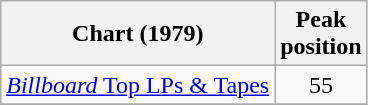<table class="wikitable">
<tr>
<th>Chart (1979)</th>
<th>Peak<br>position</th>
</tr>
<tr>
<td><a href='#'><em>Billboard</em> Top LPs & Tapes</a></td>
<td align="center">55</td>
</tr>
<tr>
</tr>
</table>
